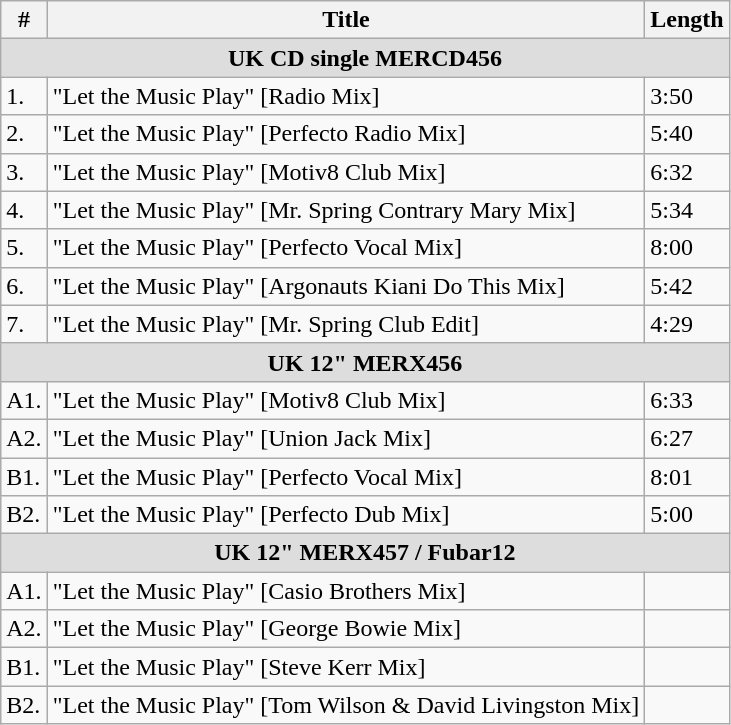<table class="wikitable">
<tr>
<th>#</th>
<th>Title</th>
<th>Length</th>
</tr>
<tr>
<td colspan=3 bgcolor="#DDDDDD" align=center><strong>UK CD single MERCD456</strong></td>
</tr>
<tr>
<td>1.</td>
<td>"Let the Music Play" [Radio Mix]</td>
<td>3:50</td>
</tr>
<tr>
<td>2.</td>
<td>"Let the Music Play" [Perfecto Radio Mix]</td>
<td>5:40</td>
</tr>
<tr>
<td>3.</td>
<td>"Let the Music Play" [Motiv8 Club Mix]</td>
<td>6:32</td>
</tr>
<tr>
<td>4.</td>
<td>"Let the Music Play" [Mr. Spring Contrary Mary Mix]</td>
<td>5:34</td>
</tr>
<tr>
<td>5.</td>
<td>"Let the Music Play" [Perfecto Vocal Mix]</td>
<td>8:00</td>
</tr>
<tr>
<td>6.</td>
<td>"Let the Music Play" [Argonauts Kiani Do This Mix]</td>
<td>5:42</td>
</tr>
<tr>
<td>7.</td>
<td>"Let the Music Play" [Mr. Spring Club Edit]</td>
<td>4:29</td>
</tr>
<tr>
<td colspan=3 bgcolor="#DDDDDD" align=center><strong>UK 12" MERX456</strong></td>
</tr>
<tr>
<td>A1.</td>
<td>"Let the Music Play" [Motiv8 Club Mix]</td>
<td>6:33</td>
</tr>
<tr>
<td>A2.</td>
<td>"Let the Music Play" [Union Jack Mix]</td>
<td>6:27</td>
</tr>
<tr>
<td>B1.</td>
<td>"Let the Music Play" [Perfecto Vocal Mix]</td>
<td>8:01</td>
</tr>
<tr>
<td>B2.</td>
<td>"Let the Music Play" [Perfecto Dub Mix]</td>
<td>5:00</td>
</tr>
<tr>
<td colspan=3 bgcolor="#DDDDDD" align=center><strong>UK 12" MERX457 / Fubar12</strong></td>
</tr>
<tr>
<td>A1.</td>
<td>"Let the Music Play" [Casio Brothers Mix]</td>
<td></td>
</tr>
<tr>
<td>A2.</td>
<td>"Let the Music Play" [George Bowie Mix]</td>
<td></td>
</tr>
<tr>
<td>B1.</td>
<td>"Let the Music Play" [Steve Kerr Mix]</td>
<td></td>
</tr>
<tr>
<td>B2.</td>
<td>"Let the Music Play" [Tom Wilson & David Livingston Mix]</td>
<td></td>
</tr>
</table>
